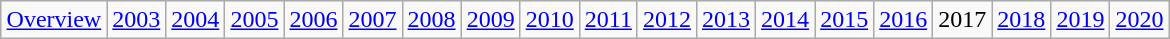<table class="wikitable" style="margin: 1em auto;">
<tr --->
<td><a href='#'>Overview</a></td>
<td><a href='#'>2003</a></td>
<td><a href='#'>2004</a></td>
<td><a href='#'>2005</a></td>
<td><a href='#'>2006</a></td>
<td><a href='#'>2007</a></td>
<td><a href='#'>2008</a></td>
<td><a href='#'>2009</a></td>
<td><a href='#'>2010</a></td>
<td><a href='#'>2011</a></td>
<td><a href='#'>2012</a></td>
<td><a href='#'>2013</a></td>
<td><a href='#'>2014</a></td>
<td><a href='#'>2015</a></td>
<td><a href='#'>2016</a></td>
<td>2017</td>
<td><a href='#'>2018</a></td>
<td><a href='#'>2019</a></td>
<td><a href='#'>2020</a></td>
</tr>
</table>
